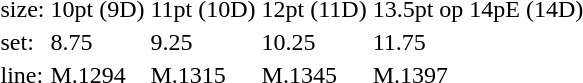<table style="margin-left:40px;">
<tr>
<td>size:</td>
<td>10pt (9D)</td>
<td>11pt (10D)</td>
<td>12pt (11D)</td>
<td>13.5pt op 14pE (14D)</td>
</tr>
<tr>
<td>set:</td>
<td>8.75</td>
<td>9.25</td>
<td>10.25</td>
<td>11.75</td>
</tr>
<tr>
<td>line:</td>
<td>M.1294</td>
<td>M.1315</td>
<td>M.1345</td>
<td>M.1397</td>
</tr>
</table>
